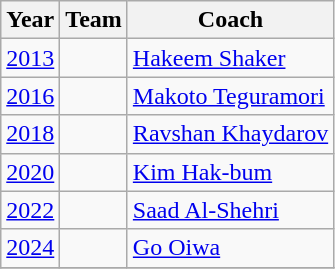<table class="wikitable">
<tr>
<th>Year</th>
<th>Team</th>
<th>Coach</th>
</tr>
<tr>
<td><a href='#'>2013</a></td>
<td></td>
<td> <a href='#'>Hakeem Shaker</a></td>
</tr>
<tr>
<td><a href='#'>2016</a></td>
<td></td>
<td> <a href='#'>Makoto Teguramori</a></td>
</tr>
<tr>
<td><a href='#'>2018</a></td>
<td></td>
<td> <a href='#'>Ravshan Khaydarov</a></td>
</tr>
<tr>
<td><a href='#'>2020</a></td>
<td></td>
<td> <a href='#'>Kim Hak-bum</a></td>
</tr>
<tr>
<td><a href='#'>2022</a></td>
<td></td>
<td> <a href='#'>Saad Al-Shehri</a></td>
</tr>
<tr>
<td><a href='#'>2024</a></td>
<td></td>
<td> <a href='#'>Go Oiwa</a></td>
</tr>
<tr>
</tr>
</table>
